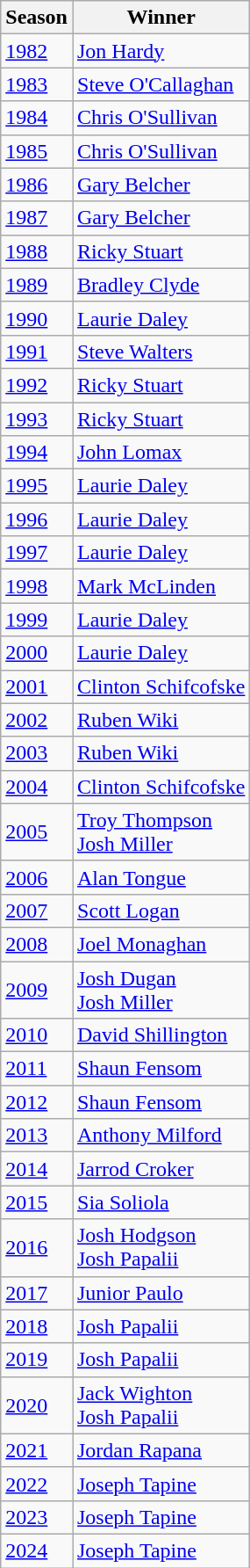<table class="wikitable">
<tr>
<th>Season</th>
<th>Winner</th>
</tr>
<tr>
<td><a href='#'>1982</a></td>
<td><a href='#'>Jon Hardy</a></td>
</tr>
<tr>
<td><a href='#'>1983</a></td>
<td><a href='#'>Steve O'Callaghan</a></td>
</tr>
<tr>
<td><a href='#'>1984</a></td>
<td><a href='#'>Chris O'Sullivan</a></td>
</tr>
<tr>
<td><a href='#'>1985</a></td>
<td><a href='#'>Chris O'Sullivan</a></td>
</tr>
<tr>
<td><a href='#'>1986</a></td>
<td><a href='#'>Gary Belcher</a></td>
</tr>
<tr>
<td><a href='#'>1987</a></td>
<td><a href='#'>Gary Belcher</a></td>
</tr>
<tr>
<td><a href='#'>1988</a></td>
<td><a href='#'>Ricky Stuart</a></td>
</tr>
<tr>
<td><a href='#'>1989</a></td>
<td><a href='#'>Bradley Clyde</a></td>
</tr>
<tr>
<td><a href='#'>1990</a></td>
<td><a href='#'>Laurie Daley</a></td>
</tr>
<tr>
<td><a href='#'>1991</a></td>
<td><a href='#'>Steve Walters</a></td>
</tr>
<tr>
<td><a href='#'>1992</a></td>
<td><a href='#'>Ricky Stuart</a></td>
</tr>
<tr>
<td><a href='#'>1993</a></td>
<td><a href='#'>Ricky Stuart</a></td>
</tr>
<tr>
<td><a href='#'>1994</a></td>
<td><a href='#'>John Lomax</a></td>
</tr>
<tr>
<td><a href='#'>1995</a></td>
<td><a href='#'>Laurie Daley</a></td>
</tr>
<tr>
<td><a href='#'>1996</a></td>
<td><a href='#'>Laurie Daley</a></td>
</tr>
<tr>
<td><a href='#'>1997</a></td>
<td><a href='#'>Laurie Daley</a></td>
</tr>
<tr>
<td><a href='#'>1998</a></td>
<td><a href='#'>Mark McLinden</a></td>
</tr>
<tr>
<td><a href='#'>1999</a></td>
<td><a href='#'>Laurie Daley</a></td>
</tr>
<tr>
<td><a href='#'>2000</a></td>
<td><a href='#'>Laurie Daley</a></td>
</tr>
<tr>
<td><a href='#'>2001</a></td>
<td><a href='#'>Clinton Schifcofske</a></td>
</tr>
<tr>
<td><a href='#'>2002</a></td>
<td><a href='#'>Ruben Wiki</a></td>
</tr>
<tr>
<td><a href='#'>2003</a></td>
<td><a href='#'>Ruben Wiki</a></td>
</tr>
<tr>
<td><a href='#'>2004</a></td>
<td><a href='#'>Clinton Schifcofske</a></td>
</tr>
<tr>
<td><a href='#'>2005</a></td>
<td><a href='#'>Troy Thompson</a> <br> <a href='#'>Josh Miller</a></td>
</tr>
<tr>
<td><a href='#'>2006</a></td>
<td><a href='#'>Alan Tongue</a></td>
</tr>
<tr>
<td><a href='#'>2007</a></td>
<td><a href='#'>Scott Logan</a></td>
</tr>
<tr>
<td><a href='#'>2008</a></td>
<td><a href='#'>Joel Monaghan</a></td>
</tr>
<tr>
<td><a href='#'>2009</a></td>
<td><a href='#'>Josh Dugan</a> <br> <a href='#'>Josh Miller</a></td>
</tr>
<tr>
<td><a href='#'>2010</a></td>
<td><a href='#'>David Shillington</a></td>
</tr>
<tr>
<td><a href='#'>2011</a></td>
<td><a href='#'>Shaun Fensom</a></td>
</tr>
<tr>
<td><a href='#'>2012</a></td>
<td><a href='#'>Shaun Fensom</a></td>
</tr>
<tr>
<td><a href='#'>2013</a></td>
<td><a href='#'>Anthony Milford</a></td>
</tr>
<tr>
<td><a href='#'>2014</a></td>
<td><a href='#'>Jarrod Croker</a></td>
</tr>
<tr>
<td><a href='#'>2015</a></td>
<td><a href='#'>Sia Soliola</a></td>
</tr>
<tr>
<td><a href='#'>2016</a></td>
<td><a href='#'>Josh Hodgson</a> <br> <a href='#'>Josh Papalii</a></td>
</tr>
<tr>
<td><a href='#'>2017</a></td>
<td><a href='#'>Junior Paulo</a></td>
</tr>
<tr>
<td><a href='#'>2018</a></td>
<td><a href='#'>Josh Papalii</a></td>
</tr>
<tr>
<td><a href='#'>2019</a></td>
<td><a href='#'>Josh Papalii</a></td>
</tr>
<tr>
<td><a href='#'>2020</a></td>
<td><a href='#'>Jack Wighton</a> <br> <a href='#'>Josh Papalii</a></td>
</tr>
<tr>
<td><a href='#'>2021</a></td>
<td><a href='#'>Jordan Rapana</a></td>
</tr>
<tr>
<td><a href='#'>2022</a></td>
<td><a href='#'>Joseph Tapine</a></td>
</tr>
<tr>
<td><a href='#'>2023</a></td>
<td><a href='#'>Joseph Tapine</a></td>
</tr>
<tr>
<td><a href='#'>2024</a></td>
<td><a href='#'>Joseph Tapine</a></td>
</tr>
</table>
